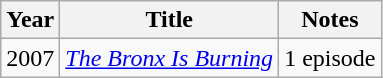<table class="wikitable">
<tr>
<th>Year</th>
<th>Title</th>
<th>Notes</th>
</tr>
<tr>
<td>2007</td>
<td><em><a href='#'>The Bronx Is Burning</a></em></td>
<td>1 episode</td>
</tr>
</table>
